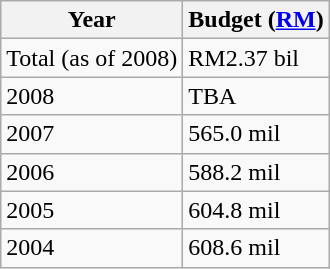<table class="wikitable">
<tr>
<th>Year</th>
<th>Budget (<a href='#'>RM</a>)</th>
</tr>
<tr>
<td>Total (as of 2008)</td>
<td>RM2.37 bil</td>
</tr>
<tr>
<td>2008</td>
<td>TBA</td>
</tr>
<tr>
<td>2007</td>
<td>565.0 mil</td>
</tr>
<tr>
<td>2006</td>
<td>588.2 mil</td>
</tr>
<tr>
<td>2005</td>
<td>604.8 mil</td>
</tr>
<tr>
<td>2004</td>
<td>608.6 mil</td>
</tr>
</table>
